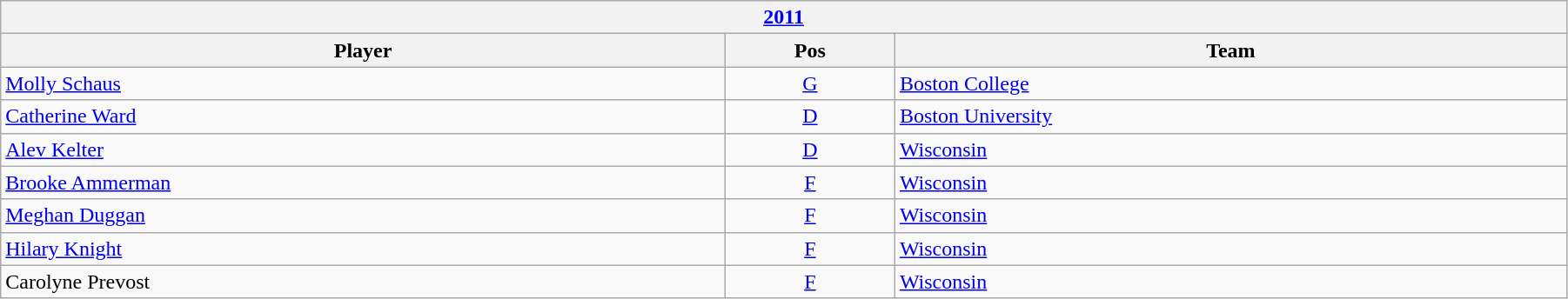<table class="wikitable" width=95%>
<tr>
<th colspan=3><a href='#'>2011</a></th>
</tr>
<tr>
<th>Player</th>
<th>Pos</th>
<th>Team</th>
</tr>
<tr>
<td><a href='#'>Molly Schaus</a></td>
<td style="text-align:center;"><a href='#'>G</a></td>
<td><a href='#'>Boston College</a></td>
</tr>
<tr>
<td><a href='#'>Catherine Ward</a></td>
<td style="text-align:center;"><a href='#'>D</a></td>
<td><a href='#'>Boston University</a></td>
</tr>
<tr>
<td><a href='#'>Alev Kelter</a></td>
<td style="text-align:center;"><a href='#'>D</a></td>
<td><a href='#'>Wisconsin</a></td>
</tr>
<tr>
<td><a href='#'>Brooke Ammerman</a></td>
<td style="text-align:center;"><a href='#'>F</a></td>
<td><a href='#'>Wisconsin</a></td>
</tr>
<tr>
<td><a href='#'>Meghan Duggan</a></td>
<td style="text-align:center;"><a href='#'>F</a></td>
<td><a href='#'>Wisconsin</a></td>
</tr>
<tr>
<td><a href='#'>Hilary Knight</a></td>
<td style="text-align:center;"><a href='#'>F</a></td>
<td><a href='#'>Wisconsin</a></td>
</tr>
<tr>
<td>Carolyne Prevost</td>
<td style="text-align:center;"><a href='#'>F</a></td>
<td><a href='#'>Wisconsin</a></td>
</tr>
</table>
